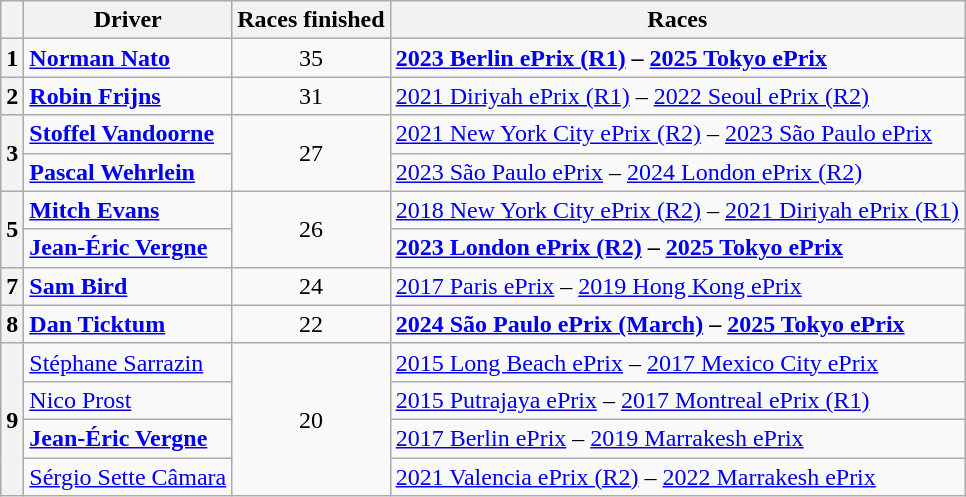<table class="wikitable" style="text-align:center">
<tr>
<th></th>
<th>Driver</th>
<th>Races finished</th>
<th>Races</th>
</tr>
<tr>
<th>1</th>
<td align=left> <strong><a href='#'>Norman Nato</a></strong></td>
<td>35</td>
<td align=left><strong><a href='#'>2023 Berlin ePrix (R1)</a> – <a href='#'>2025 Tokyo ePrix</a></strong></td>
</tr>
<tr>
<th>2</th>
<td align="left"> <strong><a href='#'>Robin Frijns</a></strong></td>
<td>31</td>
<td align="left"><a href='#'>2021 Diriyah ePrix (R1)</a> – <a href='#'>2022 Seoul ePrix (R2)</a></td>
</tr>
<tr>
<th rowspan=2>3</th>
<td align=left> <strong><a href='#'>Stoffel Vandoorne</a></strong></td>
<td rowspan=2>27</td>
<td align=left><a href='#'>2021 New York City ePrix (R2)</a> – <a href='#'>2023 São Paulo ePrix</a></td>
</tr>
<tr>
<td align=left> <strong><a href='#'>Pascal Wehrlein</a></strong></td>
<td align=left><a href='#'>2023 São Paulo ePrix</a> – <a href='#'>2024 London ePrix (R2)</a></td>
</tr>
<tr>
<th rowspan=2>5</th>
<td align=left> <strong><a href='#'>Mitch Evans</a></strong></td>
<td rowspan=2>26</td>
<td align=left><a href='#'>2018 New York City ePrix (R2)</a> – <a href='#'>2021 Diriyah ePrix (R1)</a></td>
</tr>
<tr>
<td align=left> <strong><a href='#'>Jean-Éric Vergne</a></strong></td>
<td align=left><strong><a href='#'>2023 London ePrix (R2)</a> – <a href='#'>2025 Tokyo ePrix</a></strong></td>
</tr>
<tr>
<th>7</th>
<td align=left> <strong><a href='#'>Sam Bird</a></strong></td>
<td>24</td>
<td align=left><a href='#'>2017 Paris ePrix</a> – <a href='#'>2019 Hong Kong ePrix</a></td>
</tr>
<tr>
<th>8</th>
<td align=left> <strong><a href='#'>Dan Ticktum</a></strong></td>
<td>22</td>
<td align=left><strong><a href='#'>2024 São Paulo ePrix (March)</a> – <a href='#'>2025 Tokyo ePrix</a></strong></td>
</tr>
<tr>
<th rowspan=4>9</th>
<td align=left> <a href='#'>Stéphane Sarrazin</a></td>
<td rowspan=4>20</td>
<td align=left><a href='#'>2015 Long Beach ePrix</a> – <a href='#'>2017 Mexico City ePrix</a></td>
</tr>
<tr>
<td align=left> <a href='#'>Nico Prost</a></td>
<td align=left><a href='#'>2015 Putrajaya ePrix</a> – <a href='#'>2017 Montreal ePrix (R1)</a></td>
</tr>
<tr>
<td align=left> <strong><a href='#'>Jean-Éric Vergne</a></strong></td>
<td align=left><a href='#'>2017 Berlin ePrix</a> – <a href='#'>2019 Marrakesh ePrix</a></td>
</tr>
<tr>
<td align=left> <a href='#'>Sérgio Sette Câmara</a></td>
<td align=left><a href='#'>2021 Valencia ePrix (R2)</a> – <a href='#'>2022 Marrakesh ePrix</a></td>
</tr>
</table>
